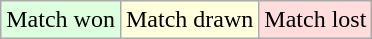<table class="wikitable">
<tr bgcolor="#ddffdd">
<td>Match won</td>
<td bgcolor="#ffffdd">Match drawn</td>
<td bgcolor="#ffdddd">Match lost</td>
</tr>
</table>
